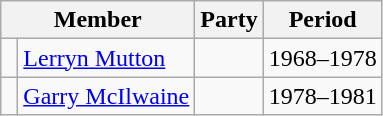<table class="wikitable">
<tr>
<th colspan="2">Member</th>
<th>Party</th>
<th>Period</th>
</tr>
<tr>
<td> </td>
<td><a href='#'>Lerryn Mutton</a></td>
<td></td>
<td>1968–1978</td>
</tr>
<tr>
<td> </td>
<td><a href='#'>Garry McIlwaine</a></td>
<td></td>
<td>1978–1981</td>
</tr>
</table>
